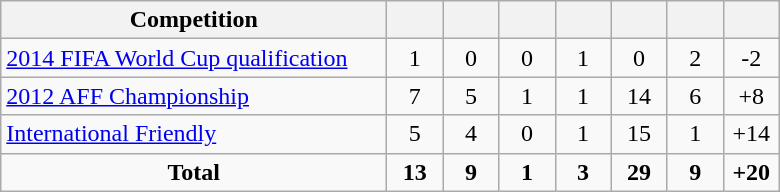<table class="wikitable" style="text-align: center;">
<tr>
<th width=250>Competition</th>
<th width=30></th>
<th width=30></th>
<th width=30></th>
<th width=30></th>
<th width=30></th>
<th width=30></th>
<th width=30></th>
</tr>
<tr>
<td align="left"><a href='#'>2014 FIFA World Cup qualification</a></td>
<td>1</td>
<td>0</td>
<td>0</td>
<td>1</td>
<td>0</td>
<td>2</td>
<td>-2</td>
</tr>
<tr>
<td align="left"><a href='#'>2012 AFF Championship</a></td>
<td>7</td>
<td>5</td>
<td>1</td>
<td>1</td>
<td>14</td>
<td>6</td>
<td>+8</td>
</tr>
<tr>
<td align=left><a href='#'>International Friendly</a></td>
<td>5</td>
<td>4</td>
<td>0</td>
<td>1</td>
<td>15</td>
<td>1</td>
<td>+14</td>
</tr>
<tr>
<td><strong>Total</strong></td>
<td><strong>13</strong></td>
<td><strong>9</strong></td>
<td><strong>1</strong></td>
<td><strong>3</strong></td>
<td><strong>29</strong></td>
<td><strong>9</strong></td>
<td><strong>+20</strong></td>
</tr>
</table>
